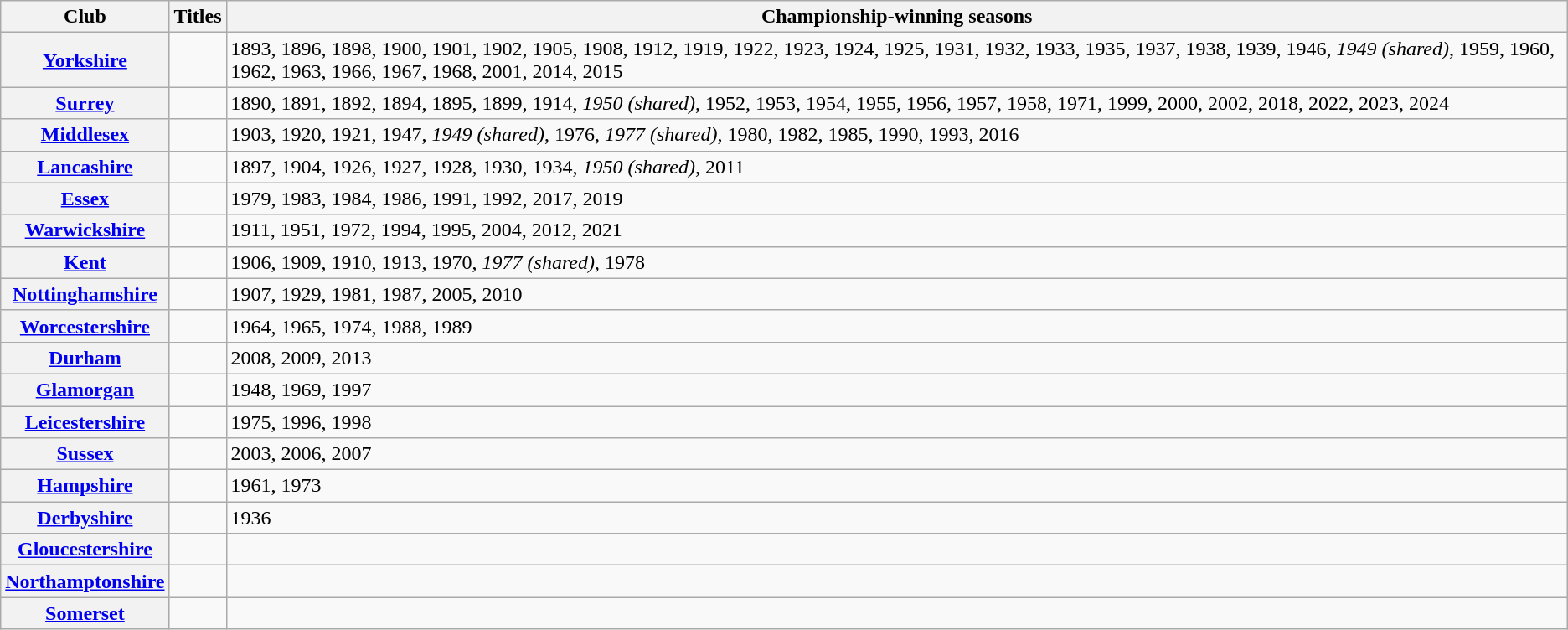<table class="wikitable sortable plainrowheaders">
<tr>
<th scope="col">Club</th>
<th scope="col">Titles</th>
<th scope="col">Championship-winning seasons</th>
</tr>
<tr>
<th scope="row"><a href='#'>Yorkshire</a></th>
<td align=center></td>
<td>1893, 1896, 1898, 1900, 1901, 1902, 1905, 1908, 1912, 1919, 1922, 1923, 1924, 1925, 1931, 1932, 1933, 1935, 1937, 1938, 1939, 1946, <em>1949 (shared)</em>, 1959, 1960, 1962, 1963, 1966, 1967, 1968, 2001, 2014, 2015</td>
</tr>
<tr>
<th scope="row"><a href='#'>Surrey</a></th>
<td align=center></td>
<td>1890, 1891, 1892, 1894, 1895, 1899, 1914, <em>1950 (shared)</em>, 1952, 1953, 1954, 1955, 1956, 1957, 1958, 1971, 1999, 2000, 2002, 2018, 2022, 2023, 2024</td>
</tr>
<tr>
<th scope="row"><a href='#'>Middlesex</a></th>
<td align=center></td>
<td>1903, 1920, 1921, 1947, <em>1949 (shared)</em>, 1976, <em>1977 (shared)</em>, 1980, 1982, 1985, 1990, 1993, 2016</td>
</tr>
<tr>
<th scope="row"><a href='#'>Lancashire</a></th>
<td align=center></td>
<td>1897, 1904, 1926, 1927, 1928, 1930, 1934, <em>1950 (shared)</em>, 2011</td>
</tr>
<tr>
<th scope="row"><a href='#'>Essex</a></th>
<td align=center></td>
<td>1979, 1983, 1984, 1986, 1991, 1992, 2017, 2019</td>
</tr>
<tr>
<th scope="row"><a href='#'>Warwickshire</a></th>
<td align=center></td>
<td>1911, 1951, 1972, 1994, 1995, 2004, 2012, 2021</td>
</tr>
<tr>
<th scope="row"><a href='#'>Kent</a></th>
<td align=center></td>
<td>1906, 1909, 1910, 1913, 1970, <em>1977 (shared)</em>, 1978</td>
</tr>
<tr>
<th scope="row"><a href='#'>Nottinghamshire</a></th>
<td align=center></td>
<td>1907, 1929, 1981, 1987, 2005, 2010</td>
</tr>
<tr>
<th scope="row"><a href='#'>Worcestershire</a></th>
<td align=center></td>
<td>1964, 1965, 1974, 1988, 1989</td>
</tr>
<tr>
<th scope="row"><a href='#'>Durham</a></th>
<td align=center></td>
<td>2008, 2009, 2013</td>
</tr>
<tr>
<th scope="row"><a href='#'>Glamorgan</a></th>
<td align=center></td>
<td>1948, 1969, 1997</td>
</tr>
<tr>
<th scope="row"><a href='#'>Leicestershire</a></th>
<td align=center></td>
<td>1975, 1996, 1998</td>
</tr>
<tr>
<th scope="row"><a href='#'>Sussex</a></th>
<td align=center></td>
<td>2003, 2006, 2007</td>
</tr>
<tr>
<th scope="row"><a href='#'>Hampshire</a></th>
<td align=center></td>
<td>1961, 1973</td>
</tr>
<tr>
<th scope="row"><a href='#'>Derbyshire</a></th>
<td align=center></td>
<td>1936</td>
</tr>
<tr>
<th scope="row"><a href='#'>Gloucestershire</a></th>
<td align=center></td>
<td></td>
</tr>
<tr>
<th scope="row"><a href='#'>Northamptonshire</a></th>
<td align=center></td>
<td></td>
</tr>
<tr>
<th scope="row"><a href='#'>Somerset</a></th>
<td align=center></td>
<td></td>
</tr>
</table>
